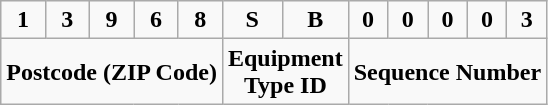<table class="wikitable" style="text-align:center">
<tr>
<td><strong>1</strong></td>
<td><strong>3</strong></td>
<td><strong>9</strong></td>
<td><strong>6</strong></td>
<td><strong>8</strong></td>
<td><strong>S</strong></td>
<td><strong>B</strong></td>
<td><strong>0</strong></td>
<td><strong>0</strong></td>
<td><strong>0</strong></td>
<td><strong>0</strong></td>
<td><strong>3</strong></td>
</tr>
<tr>
<td colspan="5"><strong>Postcode (ZIP Code)</strong></td>
<td colspan="2"><strong>Equipment</strong><br><strong>Type ID</strong></td>
<td colspan="5"><strong>Sequence Number</strong></td>
</tr>
</table>
